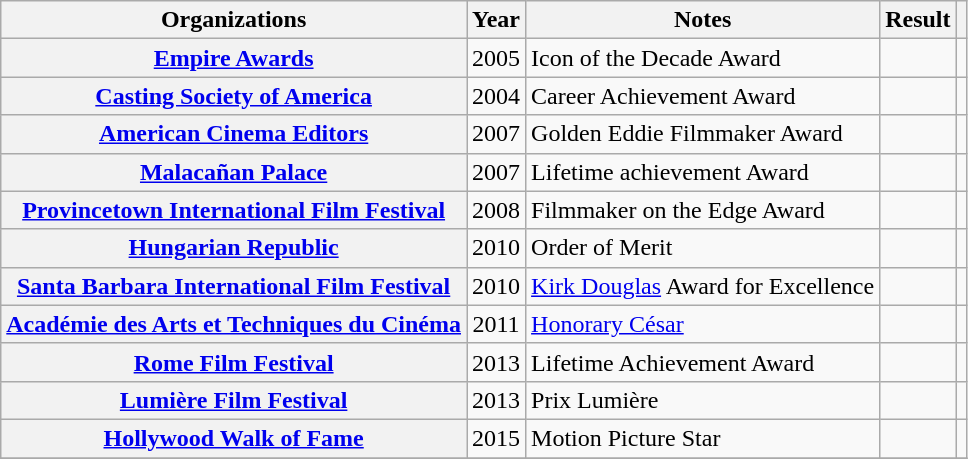<table class= "wikitable plainrowheaders sortable">
<tr>
<th>Organizations</th>
<th scope="col">Year</th>
<th scope="col">Notes</th>
<th scope="col">Result</th>
<th scope="col" class="unsortable"></th>
</tr>
<tr>
<th scope="row" rowspan="1"><a href='#'>Empire Awards</a></th>
<td style="text-align:center;">2005</td>
<td>Icon of the Decade Award</td>
<td></td>
<td style="text-align:center;"></td>
</tr>
<tr>
<th scope="row" rowspan="1"><a href='#'>Casting Society of America</a></th>
<td style="text-align:center;">2004</td>
<td>Career Achievement Award</td>
<td></td>
<td style="text-align:center;"></td>
</tr>
<tr>
<th scope="row" rowspan="1"><a href='#'>American Cinema Editors</a></th>
<td style="text-align:center;">2007</td>
<td>Golden Eddie Filmmaker Award</td>
<td></td>
<td style="text-align:center;"></td>
</tr>
<tr>
<th scope="row" rowspan="1"><a href='#'>Malacañan Palace</a></th>
<td style="text-align:center;">2007</td>
<td>Lifetime achievement Award</td>
<td></td>
<td style="text-align:center;"></td>
</tr>
<tr>
<th scope="row" rowspan="1"><a href='#'>Provincetown International Film Festival</a></th>
<td style="text-align:center;">2008</td>
<td>Filmmaker on the Edge Award</td>
<td></td>
<td style="text-align:center;"></td>
</tr>
<tr>
<th scope="row" rowspan="1"><a href='#'>Hungarian Republic</a></th>
<td style="text-align:center;">2010</td>
<td>Order of Merit</td>
<td></td>
<td style="text-align:center;"></td>
</tr>
<tr>
<th scope="row" rowspan="1"><a href='#'>Santa Barbara International Film Festival</a></th>
<td style="text-align:center;">2010</td>
<td><a href='#'>Kirk Douglas</a> Award for Excellence</td>
<td></td>
<td style="text-align:center;"></td>
</tr>
<tr>
<th scope="row" rowspan="1"><a href='#'>Académie des Arts et Techniques du Cinéma</a></th>
<td style="text-align:center;">2011</td>
<td><a href='#'>Honorary César</a></td>
<td></td>
<td style="text-align:center;"></td>
</tr>
<tr>
<th scope="row" rowspan="1"><a href='#'>Rome Film Festival</a></th>
<td style="text-align:center;">2013</td>
<td>Lifetime Achievement Award</td>
<td></td>
<td style="text-align:center;"></td>
</tr>
<tr>
<th scope="row" rowspan="1"><a href='#'>Lumière Film Festival</a></th>
<td style="text-align:center;">2013</td>
<td>Prix Lumière</td>
<td></td>
<td style="text-align:center;"></td>
</tr>
<tr>
<th scope="row" rowspan="1"><a href='#'>Hollywood Walk of Fame</a></th>
<td style="text-align:center;">2015</td>
<td>Motion Picture Star</td>
<td></td>
<td style="text-align:center;"></td>
</tr>
<tr>
</tr>
</table>
